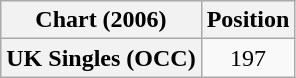<table class="wikitable plainrowheaders" style="text-align:center">
<tr>
<th>Chart (2006)</th>
<th>Position</th>
</tr>
<tr>
<th scope="row">UK Singles (OCC)</th>
<td>197</td>
</tr>
</table>
